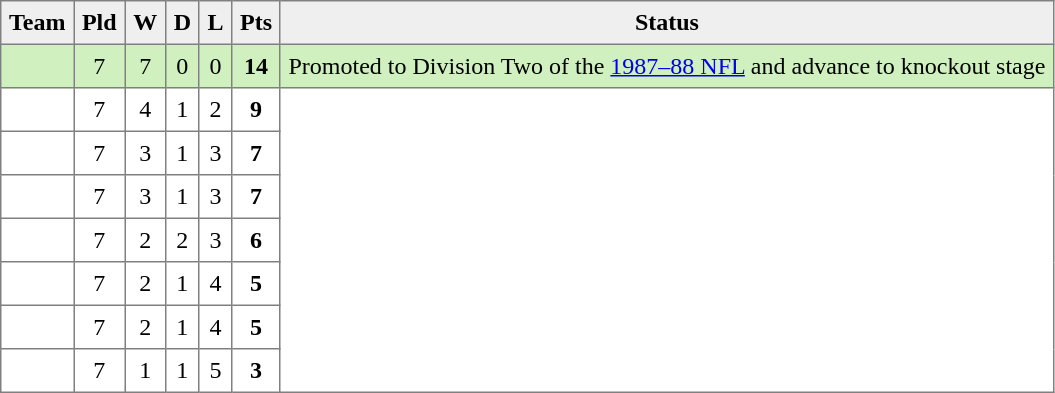<table style=border-collapse:collapse border=1 cellspacing=0 cellpadding=5>
<tr align=center bgcolor=#efefef>
<th>Team</th>
<th>Pld</th>
<th>W</th>
<th>D</th>
<th>L</th>
<th>Pts</th>
<th>Status</th>
</tr>
<tr align=center style="background:#D0F0C0;">
<td style="text-align:left;"> </td>
<td>7</td>
<td>7</td>
<td>0</td>
<td>0</td>
<td><strong>14</strong></td>
<td rowspan=1>Promoted to Division Two of the <a href='#'>1987–88 NFL</a> and advance to knockout stage</td>
</tr>
<tr align=center style="background:#FFFFFF;">
<td style="text-align:left;"> </td>
<td>7</td>
<td>4</td>
<td>1</td>
<td>2</td>
<td><strong>9</strong></td>
<td rowspan=7></td>
</tr>
<tr align=center style="background:#FFFFFF;">
<td style="text-align:left;"> </td>
<td>7</td>
<td>3</td>
<td>1</td>
<td>3</td>
<td><strong>7</strong></td>
</tr>
<tr align=center style="background:#FFFFFF;">
<td style="text-align:left;"> </td>
<td>7</td>
<td>3</td>
<td>1</td>
<td>3</td>
<td><strong>7</strong></td>
</tr>
<tr align=center style="background:#FFFFFF;">
<td style="text-align:left;"> </td>
<td>7</td>
<td>2</td>
<td>2</td>
<td>3</td>
<td><strong>6</strong></td>
</tr>
<tr align=center style="background:#FFFFFF;">
<td style="text-align:left;"> </td>
<td>7</td>
<td>2</td>
<td>1</td>
<td>4</td>
<td><strong>5</strong></td>
</tr>
<tr align=center style="background:#FFFFFF;">
<td style="text-align:left;"> </td>
<td>7</td>
<td>2</td>
<td>1</td>
<td>4</td>
<td><strong>5</strong></td>
</tr>
<tr align=center style="background:#FFFFFF;">
<td style="text-align:left;"> </td>
<td>7</td>
<td>1</td>
<td>1</td>
<td>5</td>
<td><strong>3</strong></td>
</tr>
</table>
